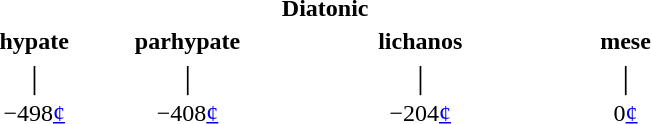<table style="text-align:center; margin-left: 4em;">
<tr>
<th colspan=7>Diatonic</th>
</tr>
<tr>
<th>hypate</th>
<th>    </th>
<th>parhypate</th>
<th>         </th>
<th>lichanos</th>
<th>         </th>
<th>mese</th>
</tr>
<tr>
<td></td>
<td></td>
<td></td>
<td></td>
<td></td>
<td></td>
<td></td>
</tr>
<tr>
<td>│</td>
<td></td>
<td>│</td>
<td></td>
<td>│</td>
<td></td>
<td>│</td>
</tr>
<tr>
<td>−498<a href='#'>¢</a></td>
<td></td>
<td>−408<a href='#'>¢</a></td>
<td></td>
<td>−204<a href='#'>¢</a></td>
<td></td>
<td>0<a href='#'>¢</a></td>
</tr>
<tr>
<td colspan=7></td>
</tr>
</table>
